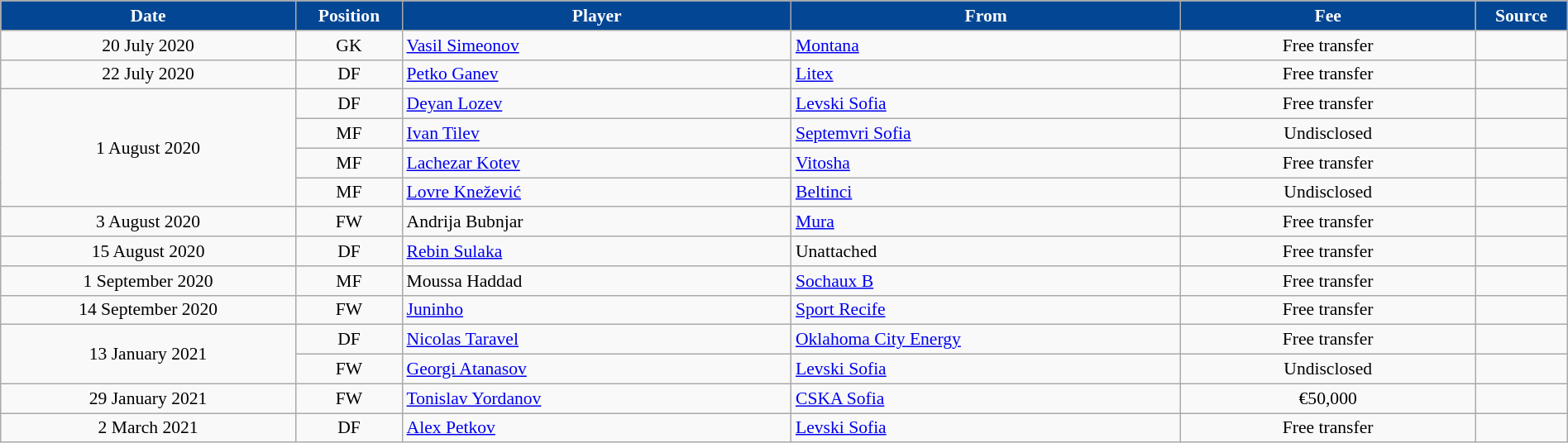<table class="wikitable sortable"  style="text-align:center; font-size:90%; width:100%;">
<tr>
<th scope="col" style="background-color:#034694;color:#FFFFFF; width:150px;">Date</th>
<th scope="col" style="background-color:#034694;color:#FFFFFF; width:50px;">Position</th>
<th scope="col" style="background-color:#034694;color:#FFFFFF; width:200px;">Player</th>
<th scope="col" style="background-color:#034694;color:#FFFFFF; width:200px;">From</th>
<th scope="col" style="background-color:#034694;color:#FFFFFF; width:150px;" data-sort-type="currency">Fee</th>
<th scope="col" class="unsortable" style="background-color:#034694;color:#FFFFFF; width:25px;">Source</th>
</tr>
<tr>
<td>20 July 2020</td>
<td>GK</td>
<td align=left> <a href='#'>Vasil Simeonov</a></td>
<td align=left> <a href='#'>Montana</a></td>
<td>Free transfer</td>
<td></td>
</tr>
<tr>
<td>22 July 2020</td>
<td>DF</td>
<td align=left> <a href='#'>Petko Ganev</a></td>
<td align=left> <a href='#'>Litex</a></td>
<td>Free transfer</td>
<td></td>
</tr>
<tr>
<td rowspan=4>1 August 2020</td>
<td>DF</td>
<td align=left> <a href='#'>Deyan Lozev</a></td>
<td align=left> <a href='#'>Levski Sofia</a></td>
<td>Free transfer</td>
<td></td>
</tr>
<tr>
<td>MF</td>
<td align=left> <a href='#'>Ivan Tilev</a></td>
<td align=left> <a href='#'>Septemvri Sofia</a></td>
<td>Undisclosed</td>
<td></td>
</tr>
<tr>
<td>MF</td>
<td align=left> <a href='#'>Lachezar Kotev</a></td>
<td align=left> <a href='#'>Vitosha</a></td>
<td>Free transfer</td>
<td></td>
</tr>
<tr>
<td>MF</td>
<td align=left> <a href='#'>Lovre Knežević</a></td>
<td align=left> <a href='#'>Beltinci</a></td>
<td>Undisclosed</td>
<td></td>
</tr>
<tr>
<td>3 August 2020</td>
<td>FW</td>
<td align=left> Andrija Bubnjar</td>
<td align=left> <a href='#'>Mura</a></td>
<td>Free transfer</td>
<td></td>
</tr>
<tr>
<td>15 August 2020</td>
<td>DF</td>
<td align=left> <a href='#'>Rebin Sulaka</a></td>
<td align=left>Unattached </td>
<td>Free transfer</td>
<td></td>
</tr>
<tr>
<td>1 September 2020</td>
<td>MF</td>
<td align=left> Moussa Haddad</td>
<td align=left> <a href='#'>Sochaux B</a></td>
<td>Free transfer</td>
<td></td>
</tr>
<tr>
<td>14 September 2020</td>
<td>FW</td>
<td align=left> <a href='#'>Juninho</a></td>
<td align=left> <a href='#'>Sport Recife</a></td>
<td>Free transfer</td>
<td></td>
</tr>
<tr>
<td rowspan=2>13 January 2021</td>
<td>DF</td>
<td align=left> <a href='#'>Nicolas Taravel</a></td>
<td align=left> <a href='#'>Oklahoma City Energy</a></td>
<td>Free transfer</td>
<td></td>
</tr>
<tr>
<td>FW</td>
<td align=left> <a href='#'>Georgi Atanasov</a></td>
<td align=left> <a href='#'>Levski Sofia</a></td>
<td>Undisclosed</td>
<td></td>
</tr>
<tr>
<td>29 January 2021</td>
<td>FW</td>
<td align=left> <a href='#'>Tonislav Yordanov</a></td>
<td align=left> <a href='#'>CSKA Sofia</a></td>
<td>€50,000</td>
<td></td>
</tr>
<tr>
<td>2 March 2021</td>
<td>DF</td>
<td align=left> <a href='#'>Alex Petkov</a></td>
<td align=left> <a href='#'>Levski Sofia</a></td>
<td>Free transfer</td>
<td></td>
</tr>
</table>
